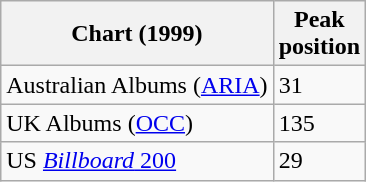<table class="wikitable">
<tr>
<th align="left">Chart (1999)</th>
<th align="left">Peak<br>position</th>
</tr>
<tr>
<td align="left">Australian Albums (<a href='#'>ARIA</a>)</td>
<td align="left">31</td>
</tr>
<tr>
<td align="left">UK Albums (<a href='#'>OCC</a>)</td>
<td align="left">135</td>
</tr>
<tr>
<td align="left">US <a href='#'><em>Billboard</em> 200</a></td>
<td align="left">29</td>
</tr>
</table>
